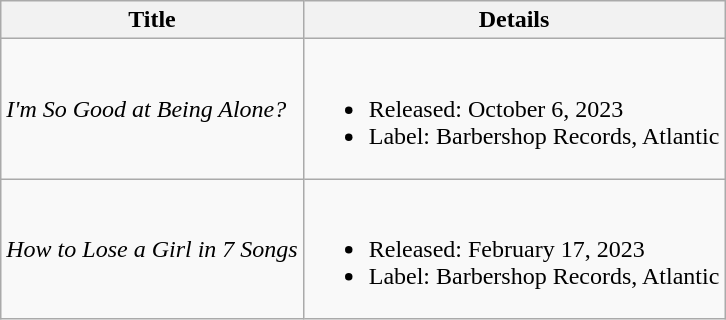<table class="wikitable">
<tr>
<th>Title</th>
<th>Details</th>
</tr>
<tr>
<td><em>I'm So Good at Being Alone?</em></td>
<td><br><ul><li>Released: October 6, 2023</li><li>Label: Barbershop Records, Atlantic</li></ul></td>
</tr>
<tr>
<td><em>How to Lose a Girl in 7 Songs</em></td>
<td><br><ul><li>Released: February 17, 2023</li><li>Label: Barbershop Records, Atlantic</li></ul></td>
</tr>
</table>
